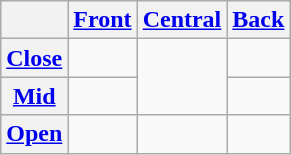<table class="wikitable" style="text-align:center">
<tr>
<th></th>
<th><a href='#'>Front</a></th>
<th><a href='#'>Central</a></th>
<th><a href='#'>Back</a></th>
</tr>
<tr>
<th><a href='#'>Close</a></th>
<td></td>
<td rowspan=2></td>
<td></td>
</tr>
<tr>
<th><a href='#'>Mid</a></th>
<td></td>
<td></td>
</tr>
<tr>
<th><a href='#'>Open</a></th>
<td></td>
<td></td>
<td></td>
</tr>
</table>
